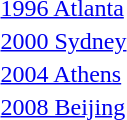<table>
<tr>
<td><a href='#'>1996 Atlanta</a><br></td>
<td></td>
<td></td>
<td></td>
</tr>
<tr>
<td><a href='#'>2000 Sydney</a><br></td>
<td></td>
<td></td>
<td></td>
</tr>
<tr>
<td><a href='#'>2004 Athens</a><br></td>
<td></td>
<td></td>
<td></td>
</tr>
<tr>
<td><a href='#'>2008 Beijing</a><br></td>
<td></td>
<td></td>
<td></td>
</tr>
</table>
